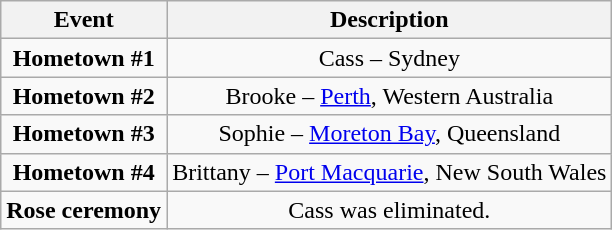<table class="wikitable sortable" style="text-align:center;">
<tr>
<th>Event</th>
<th>Description</th>
</tr>
<tr>
<td><strong>Hometown #1</strong></td>
<td>Cass – Sydney</td>
</tr>
<tr>
<td><strong>Hometown #2</strong></td>
<td>Brooke – <a href='#'>Perth</a>, Western Australia</td>
</tr>
<tr>
<td><strong>Hometown #3</strong></td>
<td>Sophie – <a href='#'>Moreton Bay</a>, Queensland</td>
</tr>
<tr>
<td><strong>Hometown #4</strong></td>
<td>Brittany – <a href='#'>Port Macquarie</a>, New South Wales</td>
</tr>
<tr>
<td><strong>Rose ceremony</strong></td>
<td>Cass was eliminated.</td>
</tr>
</table>
